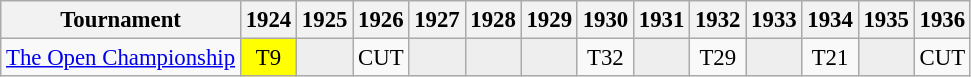<table class="wikitable" style="font-size:95%;text-align:center;">
<tr>
<th>Tournament</th>
<th>1924</th>
<th>1925</th>
<th>1926</th>
<th>1927</th>
<th>1928</th>
<th>1929</th>
<th>1930</th>
<th>1931</th>
<th>1932</th>
<th>1933</th>
<th>1934</th>
<th>1935</th>
<th>1936</th>
</tr>
<tr>
<td align=left><a href='#'>The Open Championship</a></td>
<td style="background:yellow;">T9</td>
<td style="background:#eeeeee;"></td>
<td>CUT</td>
<td style="background:#eeeeee;"></td>
<td style="background:#eeeeee;"></td>
<td style="background:#eeeeee;"></td>
<td>T32</td>
<td style="background:#eeeeee;"></td>
<td>T29</td>
<td style="background:#eeeeee;"></td>
<td>T21</td>
<td style="background:#eeeeee;"></td>
<td>CUT</td>
</tr>
</table>
